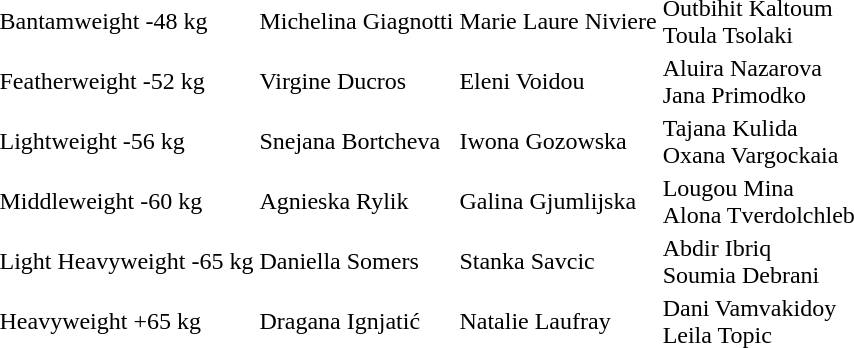<table>
<tr>
<td>Bantamweight -48 kg</td>
<td>Michelina Giagnotti </td>
<td>Marie Laure Niviere </td>
<td>Outbihit Kaltoum <br>Toula Tsolaki </td>
</tr>
<tr>
<td>Featherweight -52 kg</td>
<td>Virgine Ducros </td>
<td>Eleni Voidou </td>
<td>Aluira Nazarova <br>Jana Primodko </td>
</tr>
<tr>
<td>Lightweight -56 kg</td>
<td>Snejana Bortcheva </td>
<td>Iwona Gozowska </td>
<td>Tajana Kulida <br>Oxana Vargockaia </td>
</tr>
<tr>
<td>Middleweight -60 kg</td>
<td>Agnieska Rylik </td>
<td>Galina Gjumlijska </td>
<td>Lougou Mina <br>Alona Tverdolchleb </td>
</tr>
<tr>
<td>Light Heavyweight -65 kg</td>
<td>Daniella Somers </td>
<td>Stanka Savcic </td>
<td>Abdir Ibriq <br>Soumia Debrani </td>
</tr>
<tr>
<td>Heavyweight +65 kg</td>
<td>Dragana Ignjatić </td>
<td>Natalie Laufray </td>
<td>Dani Vamvakidoy <br>Leila Topic </td>
</tr>
<tr>
</tr>
</table>
